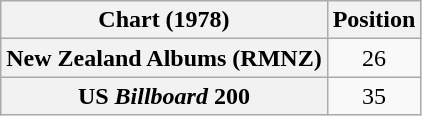<table class="wikitable sortable plainrowheaders" style="text-align:center">
<tr>
<th scope="col">Chart (1978)</th>
<th scope="col">Position</th>
</tr>
<tr>
<th scope="row">New Zealand Albums (RMNZ)</th>
<td>26</td>
</tr>
<tr>
<th scope="row">US <em>Billboard</em> 200</th>
<td>35</td>
</tr>
</table>
